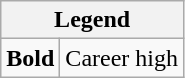<table class="wikitable mw-collapsible mw-collapsed">
<tr>
<th colspan="2">Legend</th>
</tr>
<tr>
<td><strong>Bold</strong></td>
<td>Career high</td>
</tr>
</table>
